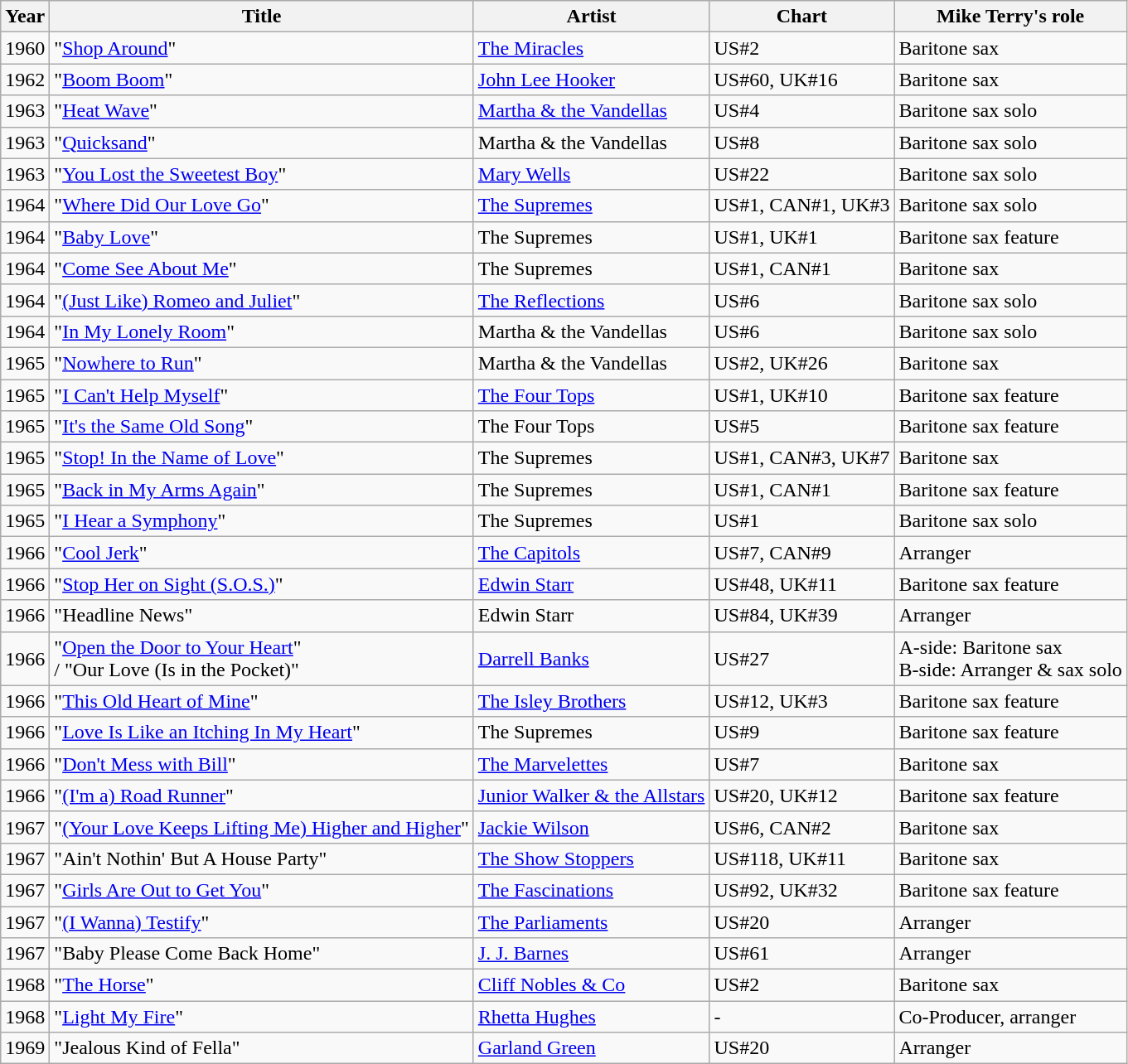<table class="wikitable">
<tr>
<th>Year</th>
<th>Title</th>
<th>Artist</th>
<th>Chart</th>
<th>Mike Terry's role</th>
</tr>
<tr>
<td>1960</td>
<td>"<a href='#'>Shop Around</a>"</td>
<td><a href='#'>The Miracles</a></td>
<td>US#2</td>
<td>Baritone sax</td>
</tr>
<tr>
<td>1962</td>
<td>"<a href='#'>Boom Boom</a>"</td>
<td><a href='#'>John Lee Hooker</a></td>
<td>US#60, UK#16</td>
<td>Baritone sax</td>
</tr>
<tr>
<td>1963</td>
<td>"<a href='#'>Heat Wave</a>"</td>
<td><a href='#'>Martha & the Vandellas</a></td>
<td>US#4</td>
<td>Baritone sax solo</td>
</tr>
<tr>
<td>1963</td>
<td>"<a href='#'>Quicksand</a>"</td>
<td>Martha & the Vandellas</td>
<td>US#8</td>
<td>Baritone sax solo</td>
</tr>
<tr>
<td>1963</td>
<td>"<a href='#'>You Lost the Sweetest Boy</a>"</td>
<td><a href='#'>Mary Wells</a></td>
<td>US#22</td>
<td>Baritone sax solo</td>
</tr>
<tr>
<td>1964</td>
<td>"<a href='#'>Where Did Our Love Go</a>"</td>
<td><a href='#'>The Supremes</a></td>
<td>US#1, CAN#1, UK#3</td>
<td>Baritone sax solo</td>
</tr>
<tr>
<td>1964</td>
<td>"<a href='#'>Baby Love</a>"</td>
<td>The Supremes</td>
<td>US#1, UK#1</td>
<td>Baritone sax feature</td>
</tr>
<tr>
<td>1964</td>
<td>"<a href='#'>Come See About Me</a>"</td>
<td>The Supremes</td>
<td>US#1, CAN#1</td>
<td>Baritone sax</td>
</tr>
<tr>
<td>1964</td>
<td>"<a href='#'>(Just Like) Romeo and Juliet</a>"</td>
<td><a href='#'>The Reflections</a></td>
<td>US#6</td>
<td>Baritone sax solo</td>
</tr>
<tr>
<td>1964</td>
<td>"<a href='#'>In My Lonely Room</a>"</td>
<td>Martha & the Vandellas</td>
<td>US#6</td>
<td>Baritone sax solo</td>
</tr>
<tr>
<td>1965</td>
<td>"<a href='#'>Nowhere to Run</a>"</td>
<td>Martha & the Vandellas</td>
<td>US#2, UK#26</td>
<td>Baritone sax</td>
</tr>
<tr>
<td>1965</td>
<td>"<a href='#'>I Can't Help Myself</a>"</td>
<td><a href='#'>The Four Tops</a></td>
<td>US#1, UK#10</td>
<td>Baritone sax feature</td>
</tr>
<tr>
<td>1965</td>
<td>"<a href='#'>It's the Same Old Song</a>"</td>
<td>The Four Tops</td>
<td>US#5</td>
<td>Baritone sax feature</td>
</tr>
<tr>
<td>1965</td>
<td>"<a href='#'>Stop! In the Name of Love</a>"</td>
<td>The Supremes</td>
<td>US#1, CAN#3, UK#7</td>
<td>Baritone sax</td>
</tr>
<tr>
<td>1965</td>
<td>"<a href='#'>Back in My Arms Again</a>"</td>
<td>The Supremes</td>
<td>US#1, CAN#1</td>
<td>Baritone sax feature</td>
</tr>
<tr>
<td>1965</td>
<td>"<a href='#'>I Hear a Symphony</a>"</td>
<td>The Supremes</td>
<td>US#1</td>
<td>Baritone sax solo</td>
</tr>
<tr>
<td>1966</td>
<td>"<a href='#'>Cool Jerk</a>"</td>
<td><a href='#'>The Capitols</a></td>
<td>US#7, CAN#9</td>
<td>Arranger</td>
</tr>
<tr>
<td>1966</td>
<td>"<a href='#'>Stop Her on Sight (S.O.S.)</a>"</td>
<td><a href='#'>Edwin Starr</a></td>
<td>US#48, UK#11</td>
<td>Baritone sax feature</td>
</tr>
<tr>
<td>1966</td>
<td>"Headline News"</td>
<td>Edwin Starr</td>
<td>US#84, UK#39</td>
<td>Arranger</td>
</tr>
<tr>
<td>1966</td>
<td>"<a href='#'>Open the Door to Your Heart</a>"<br>/ "Our Love (Is in the Pocket)"</td>
<td><a href='#'>Darrell Banks</a></td>
<td>US#27</td>
<td>A-side: Baritone sax<br>B-side: Arranger & sax solo</td>
</tr>
<tr>
<td>1966</td>
<td>"<a href='#'>This Old Heart of Mine</a>"</td>
<td><a href='#'>The Isley Brothers</a></td>
<td>US#12, UK#3</td>
<td>Baritone sax feature</td>
</tr>
<tr>
<td>1966</td>
<td>"<a href='#'>Love Is Like an Itching In My Heart</a>"</td>
<td>The Supremes</td>
<td>US#9</td>
<td>Baritone sax feature</td>
</tr>
<tr>
<td>1966</td>
<td>"<a href='#'>Don't Mess with Bill</a>"</td>
<td><a href='#'>The Marvelettes</a></td>
<td>US#7</td>
<td>Baritone sax</td>
</tr>
<tr>
<td>1966</td>
<td>"<a href='#'>(I'm a) Road Runner</a>"</td>
<td><a href='#'>Junior Walker & the Allstars</a></td>
<td>US#20, UK#12</td>
<td>Baritone sax feature</td>
</tr>
<tr>
<td>1967</td>
<td>"<a href='#'>(Your Love Keeps Lifting Me) Higher and Higher</a>"</td>
<td><a href='#'>Jackie Wilson</a></td>
<td>US#6, CAN#2</td>
<td>Baritone sax</td>
</tr>
<tr>
<td>1967</td>
<td>"Ain't Nothin' But A House Party"</td>
<td><a href='#'>The Show Stoppers</a></td>
<td>US#118, UK#11</td>
<td>Baritone sax</td>
</tr>
<tr>
<td>1967</td>
<td>"<a href='#'>Girls Are Out to Get You</a>"</td>
<td><a href='#'>The Fascinations</a></td>
<td>US#92, UK#32</td>
<td>Baritone sax feature</td>
</tr>
<tr>
<td>1967</td>
<td>"<a href='#'>(I Wanna) Testify</a>"</td>
<td><a href='#'>The Parliaments</a></td>
<td>US#20</td>
<td>Arranger</td>
</tr>
<tr>
<td>1967</td>
<td>"Baby Please Come Back Home"</td>
<td><a href='#'>J. J. Barnes</a></td>
<td>US#61</td>
<td>Arranger</td>
</tr>
<tr>
<td>1968</td>
<td>"<a href='#'>The Horse</a>"</td>
<td><a href='#'>Cliff Nobles & Co</a></td>
<td>US#2</td>
<td>Baritone sax</td>
</tr>
<tr>
<td>1968</td>
<td>"<a href='#'>Light My Fire</a>"</td>
<td><a href='#'>Rhetta Hughes</a></td>
<td>-</td>
<td>Co-Producer, arranger</td>
</tr>
<tr>
<td>1969</td>
<td>"Jealous Kind of Fella"</td>
<td><a href='#'>Garland Green</a></td>
<td>US#20</td>
<td>Arranger</td>
</tr>
</table>
